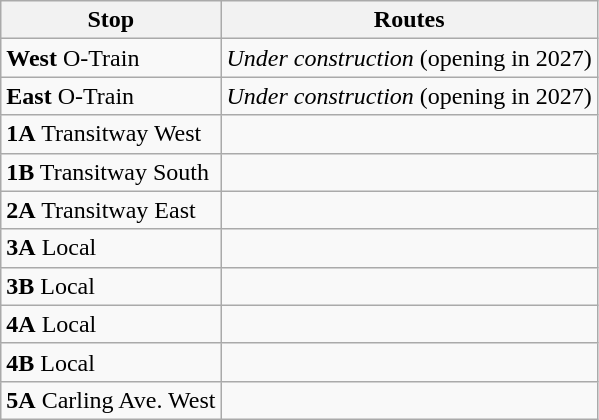<table class="wikitable">
<tr>
<th>Stop</th>
<th>Routes</th>
</tr>
<tr>
<td><strong>West</strong> O-Train</td>
<td>  <em>Under construction</em> (opening in 2027)</td>
</tr>
<tr>
<td><strong>East</strong> O-Train</td>
<td>  <em>Under construction</em> (opening in 2027)</td>
</tr>
<tr>
<td><strong>1A</strong> Transitway West</td>
<td>     </td>
</tr>
<tr>
<td><strong>1B</strong> Transitway South</td>
<td>         </td>
</tr>
<tr>
<td><strong>2A</strong> Transitway East</td>
<td>          </td>
</tr>
<tr>
<td><strong>3A</strong> Local</td>
<td> </td>
</tr>
<tr>
<td><strong>3B</strong> Local</td>
<td>     </td>
</tr>
<tr>
<td><strong>4A</strong> Local</td>
<td> </td>
</tr>
<tr>
<td><strong>4B</strong> Local</td>
<td> </td>
</tr>
<tr>
<td><strong>5A</strong> Carling Ave. West</td>
<td>    </td>
</tr>
</table>
